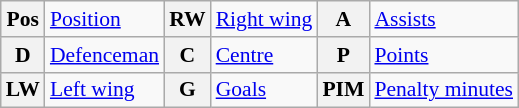<table class="wikitable" style="font-size:90%;">
<tr>
<th>Pos</th>
<td><a href='#'>Position</a></td>
<th>RW</th>
<td><a href='#'>Right wing</a></td>
<th>A</th>
<td><a href='#'>Assists</a></td>
</tr>
<tr>
<th>D</th>
<td><a href='#'>Defenceman</a></td>
<th>C</th>
<td><a href='#'>Centre</a></td>
<th>P</th>
<td><a href='#'>Points</a></td>
</tr>
<tr>
<th>LW</th>
<td><a href='#'>Left wing</a></td>
<th>G</th>
<td><a href='#'>Goals</a></td>
<th>PIM</th>
<td><a href='#'>Penalty minutes</a></td>
</tr>
</table>
